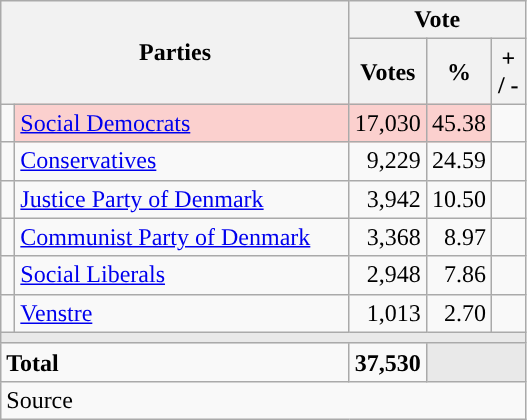<table class="wikitable" style="text-align:right;">
<tr>
<th style="text-align:centre;" rowspan="2" colspan="2" width="225">Parties</th>
<th colspan="3">Vote</th>
</tr>
<tr>
<th width="15">Votes</th>
<th width="15">%</th>
<th width="15">+ / -</th>
</tr>
<tr>
<td width="2" style="color:inherit;background:"></td>
<td bgcolor=#fbd0ce  align="left"><a href='#'>Social Democrats</a></td>
<td bgcolor=#fbd0ce>17,030</td>
<td bgcolor=#fbd0ce>45.38</td>
<td></td>
</tr>
<tr>
<td width="2" style="color:inherit;background:"></td>
<td align="left"><a href='#'>Conservatives</a></td>
<td>9,229</td>
<td>24.59</td>
<td></td>
</tr>
<tr>
<td width="2" style="color:inherit;background:"></td>
<td align="left"><a href='#'>Justice Party of Denmark</a></td>
<td>3,942</td>
<td>10.50</td>
<td></td>
</tr>
<tr>
<td width="2" style="color:inherit;background:"></td>
<td align="left"><a href='#'>Communist Party of Denmark</a></td>
<td>3,368</td>
<td>8.97</td>
<td></td>
</tr>
<tr>
<td width="2" style="color:inherit;background:"></td>
<td align="left"><a href='#'>Social Liberals</a></td>
<td>2,948</td>
<td>7.86</td>
<td></td>
</tr>
<tr>
<td width="2" style="color:inherit;background:"></td>
<td align="left"><a href='#'>Venstre</a></td>
<td>1,013</td>
<td>2.70</td>
<td></td>
</tr>
<tr>
<td colspan="7" bgcolor="#E9E9E9"></td>
</tr>
<tr>
<td align="left" colspan="2"><strong>Total</strong></td>
<td><strong>37,530</strong></td>
<td bgcolor="#E9E9E9" colspan="2"></td>
</tr>
<tr>
<td align="left" colspan="6">Source</td>
</tr>
</table>
